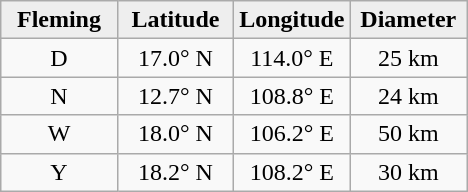<table class="wikitable">
<tr>
<th width="25%" style="background:#eeeeee;">Fleming</th>
<th width="25%" style="background:#eeeeee;">Latitude</th>
<th width="25%" style="background:#eeeeee;">Longitude</th>
<th width="25%" style="background:#eeeeee;">Diameter</th>
</tr>
<tr>
<td align="center">D</td>
<td align="center">17.0° N</td>
<td align="center">114.0° E</td>
<td align="center">25 km</td>
</tr>
<tr>
<td align="center">N</td>
<td align="center">12.7° N</td>
<td align="center">108.8° E</td>
<td align="center">24 km</td>
</tr>
<tr>
<td align="center">W</td>
<td align="center">18.0° N</td>
<td align="center">106.2° E</td>
<td align="center">50 km</td>
</tr>
<tr>
<td align="center">Y</td>
<td align="center">18.2° N</td>
<td align="center">108.2° E</td>
<td align="center">30 km</td>
</tr>
</table>
